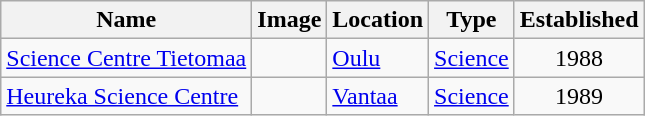<table class="wikitable sortable">
<tr>
<th>Name</th>
<th>Image</th>
<th>Location</th>
<th>Type</th>
<th>Established</th>
</tr>
<tr>
<td><a href='#'>Science Centre Tietomaa</a></td>
<td><br></td>
<td><a href='#'>Oulu</a></td>
<td><a href='#'>Science</a></td>
<td align=center>1988</td>
</tr>
<tr>
<td><a href='#'>Heureka Science Centre</a></td>
<td><br></td>
<td><a href='#'>Vantaa</a></td>
<td><a href='#'>Science</a></td>
<td align=center>1989</td>
</tr>
</table>
